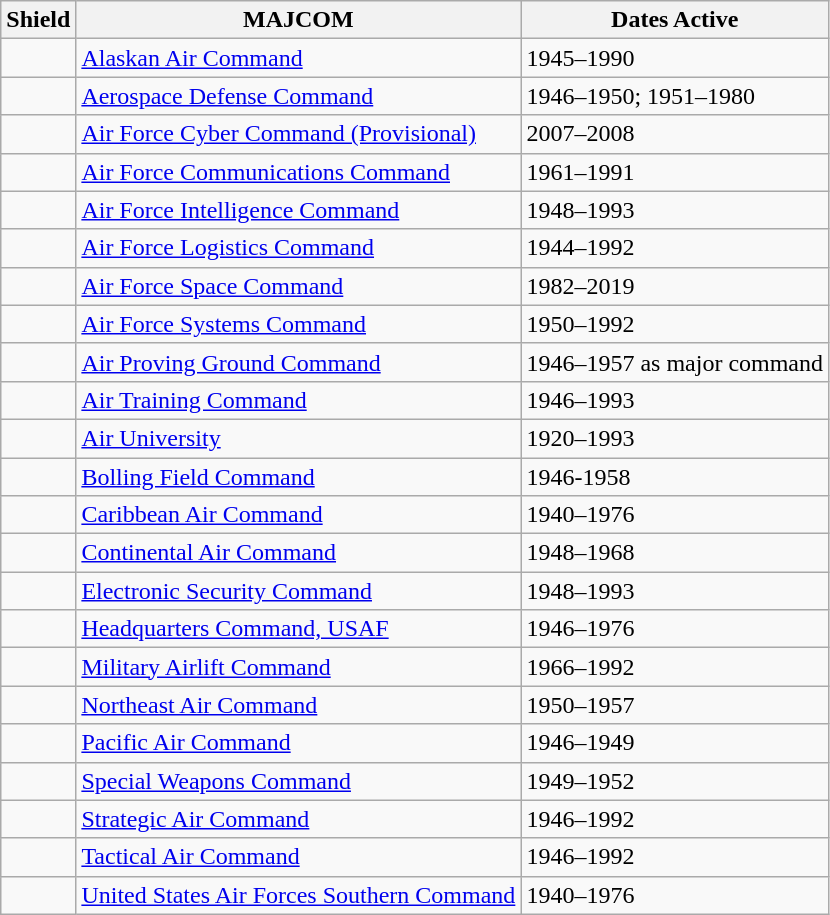<table class="wikitable">
<tr>
<th>Shield</th>
<th>MAJCOM</th>
<th>Dates Active</th>
</tr>
<tr>
<td></td>
<td><a href='#'>Alaskan Air Command</a></td>
<td>1945–1990</td>
</tr>
<tr>
<td></td>
<td><a href='#'>Aerospace Defense Command</a></td>
<td>1946–1950; 1951–1980</td>
</tr>
<tr>
<td></td>
<td><a href='#'>Air Force Cyber Command (Provisional)</a></td>
<td>2007–2008</td>
</tr>
<tr>
<td></td>
<td><a href='#'>Air Force Communications Command</a></td>
<td>1961–1991</td>
</tr>
<tr>
<td></td>
<td><a href='#'>Air Force Intelligence Command</a></td>
<td>1948–1993</td>
</tr>
<tr>
<td></td>
<td><a href='#'>Air Force Logistics Command</a></td>
<td>1944–1992</td>
</tr>
<tr>
<td></td>
<td><a href='#'>Air Force Space Command</a></td>
<td>1982–2019</td>
</tr>
<tr>
<td></td>
<td><a href='#'>Air Force Systems Command</a></td>
<td>1950–1992</td>
</tr>
<tr>
<td></td>
<td><a href='#'>Air Proving Ground Command</a></td>
<td>1946–1957 as major command</td>
</tr>
<tr>
<td></td>
<td><a href='#'>Air Training Command</a></td>
<td>1946–1993</td>
</tr>
<tr>
<td></td>
<td><a href='#'>Air University</a></td>
<td>1920–1993</td>
</tr>
<tr>
<td></td>
<td><a href='#'>Bolling Field Command</a></td>
<td>1946-1958</td>
</tr>
<tr>
<td></td>
<td><a href='#'>Caribbean Air Command</a></td>
<td>1940–1976</td>
</tr>
<tr>
<td></td>
<td><a href='#'>Continental Air Command</a></td>
<td>1948–1968</td>
</tr>
<tr>
<td></td>
<td><a href='#'>Electronic Security Command</a></td>
<td>1948–1993</td>
</tr>
<tr>
<td></td>
<td><a href='#'>Headquarters Command, USAF</a></td>
<td>1946–1976</td>
</tr>
<tr>
<td></td>
<td><a href='#'>Military Airlift Command</a></td>
<td>1966–1992</td>
</tr>
<tr>
<td></td>
<td><a href='#'>Northeast Air Command</a></td>
<td>1950–1957</td>
</tr>
<tr>
<td></td>
<td><a href='#'>Pacific Air Command</a></td>
<td>1946–1949</td>
</tr>
<tr>
<td></td>
<td><a href='#'>Special Weapons Command</a></td>
<td>1949–1952</td>
</tr>
<tr>
<td></td>
<td><a href='#'>Strategic Air Command</a></td>
<td>1946–1992</td>
</tr>
<tr>
<td></td>
<td><a href='#'>Tactical Air Command</a></td>
<td>1946–1992</td>
</tr>
<tr>
<td></td>
<td><a href='#'>United States Air Forces Southern Command</a></td>
<td>1940–1976</td>
</tr>
</table>
